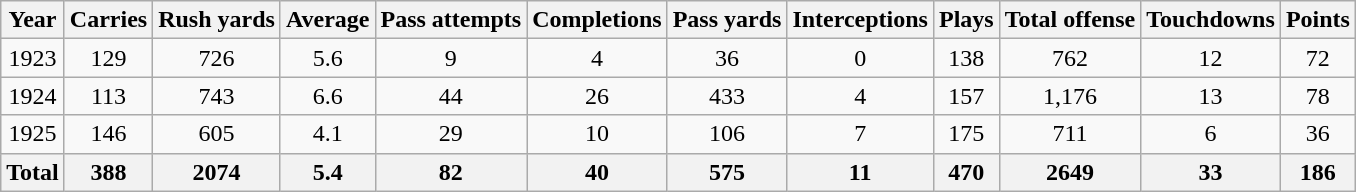<table class="wikitable sortable" style="text-align:center">
<tr style="text-align: center">
<th>Year</th>
<th>Carries</th>
<th>Rush yards</th>
<th>Average</th>
<th>Pass attempts</th>
<th>Completions</th>
<th>Pass yards</th>
<th>Interceptions</th>
<th>Plays</th>
<th>Total offense</th>
<th>Touchdowns</th>
<th>Points</th>
</tr>
<tr>
<td>1923</td>
<td>129</td>
<td>726</td>
<td>5.6</td>
<td>9</td>
<td>4</td>
<td>36</td>
<td>0</td>
<td>138</td>
<td>762</td>
<td>12</td>
<td>72</td>
</tr>
<tr>
<td>1924</td>
<td>113</td>
<td>743</td>
<td>6.6</td>
<td>44</td>
<td>26</td>
<td>433</td>
<td>4</td>
<td>157</td>
<td>1,176</td>
<td>13</td>
<td>78</td>
</tr>
<tr>
<td>1925</td>
<td>146</td>
<td>605</td>
<td>4.1</td>
<td>29</td>
<td>10</td>
<td>106</td>
<td>7</td>
<td>175</td>
<td>711</td>
<td>6</td>
<td>36</td>
</tr>
<tr>
<th>Total</th>
<th>388</th>
<th>2074</th>
<th>5.4</th>
<th>82</th>
<th>40</th>
<th>575</th>
<th>11</th>
<th>470</th>
<th>2649</th>
<th>33</th>
<th>186</th>
</tr>
</table>
